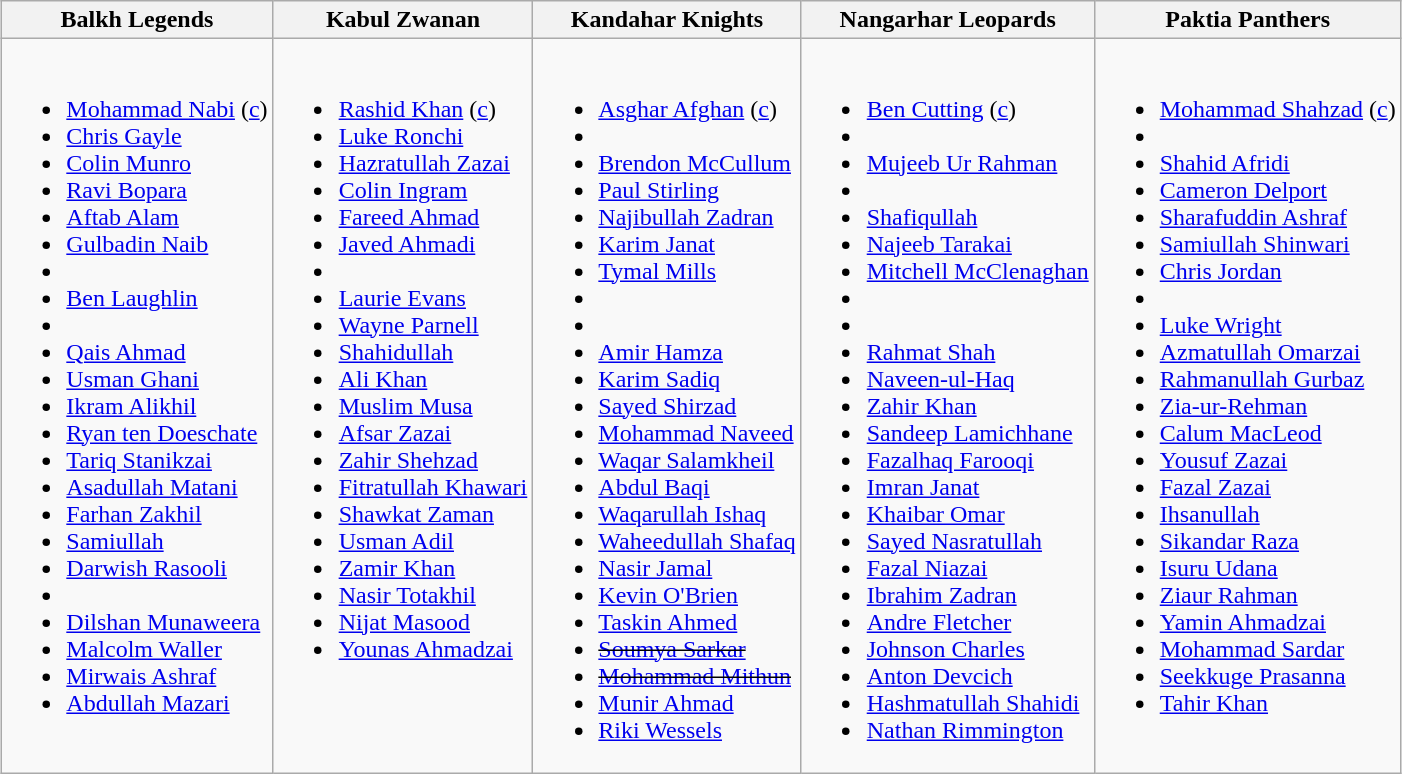<table class="wikitable" style="text-align:left; margin:auto">
<tr>
<th>Balkh Legends</th>
<th>Kabul Zwanan</th>
<th>Kandahar Knights</th>
<th>Nangarhar Leopards</th>
<th>Paktia Panthers</th>
</tr>
<tr style="vertical-align:top">
<td><br><ul><li><a href='#'>Mohammad Nabi</a> (<a href='#'>c</a>)</li><li><a href='#'>Chris Gayle</a></li><li><a href='#'>Colin Munro</a></li><li><a href='#'>Ravi Bopara</a></li><li><a href='#'>Aftab Alam</a></li><li><a href='#'>Gulbadin Naib</a></li><li></li><li><a href='#'>Ben Laughlin</a></li><li></li><li><a href='#'>Qais Ahmad</a></li><li><a href='#'>Usman Ghani</a></li><li><a href='#'>Ikram Alikhil</a></li><li><a href='#'>Ryan ten Doeschate</a></li><li><a href='#'>Tariq Stanikzai</a></li><li><a href='#'>Asadullah Matani</a></li><li><a href='#'>Farhan Zakhil</a></li><li><a href='#'>Samiullah</a></li><li><a href='#'>Darwish Rasooli</a></li><li></li><li><a href='#'>Dilshan Munaweera</a></li><li><a href='#'>Malcolm Waller</a></li><li><a href='#'>Mirwais Ashraf</a></li><li><a href='#'>Abdullah Mazari</a></li></ul></td>
<td><br><ul><li><a href='#'>Rashid Khan</a> (<a href='#'>c</a>)</li><li><a href='#'>Luke Ronchi</a></li><li><a href='#'>Hazratullah Zazai</a></li><li><a href='#'>Colin Ingram</a></li><li><a href='#'>Fareed Ahmad</a></li><li><a href='#'>Javed Ahmadi</a></li><li></li><li><a href='#'>Laurie Evans</a></li><li><a href='#'>Wayne Parnell</a></li><li><a href='#'>Shahidullah</a></li><li><a href='#'>Ali Khan</a></li><li><a href='#'>Muslim Musa</a></li><li><a href='#'>Afsar Zazai</a></li><li><a href='#'>Zahir Shehzad</a></li><li><a href='#'>Fitratullah Khawari</a></li><li><a href='#'>Shawkat Zaman</a></li><li><a href='#'>Usman Adil</a></li><li><a href='#'>Zamir Khan</a></li><li><a href='#'>Nasir Totakhil</a></li><li><a href='#'>Nijat Masood</a></li><li><a href='#'>Younas Ahmadzai</a></li></ul></td>
<td><br><ul><li><a href='#'>Asghar Afghan</a> (<a href='#'>c</a>)</li><li></li><li><a href='#'>Brendon McCullum</a></li><li><a href='#'>Paul Stirling</a></li><li><a href='#'>Najibullah Zadran</a></li><li><a href='#'>Karim Janat</a></li><li><a href='#'>Tymal Mills</a></li><li></li><li></li><li><a href='#'>Amir Hamza</a></li><li><a href='#'>Karim Sadiq</a></li><li><a href='#'>Sayed Shirzad</a></li><li><a href='#'>Mohammad Naveed</a></li><li><a href='#'>Waqar Salamkheil</a></li><li><a href='#'>Abdul Baqi</a></li><li><a href='#'>Waqarullah Ishaq</a></li><li><a href='#'>Waheedullah Shafaq</a></li><li><a href='#'>Nasir Jamal</a></li><li><a href='#'>Kevin O'Brien</a></li><li><a href='#'>Taskin Ahmed</a></li><li><s><a href='#'>Soumya Sarkar</a></s></li><li><s><a href='#'>Mohammad Mithun</a></s></li><li><a href='#'>Munir Ahmad</a></li><li><a href='#'>Riki Wessels</a></li></ul></td>
<td><br><ul><li><a href='#'>Ben Cutting</a> (<a href='#'>c</a>)</li><li></li><li><a href='#'>Mujeeb Ur Rahman</a></li><li></li><li><a href='#'>Shafiqullah</a></li><li><a href='#'>Najeeb Tarakai</a></li><li><a href='#'>Mitchell McClenaghan</a></li><li></li><li></li><li><a href='#'>Rahmat Shah</a></li><li><a href='#'>Naveen-ul-Haq</a></li><li><a href='#'>Zahir Khan</a></li><li><a href='#'>Sandeep Lamichhane</a></li><li><a href='#'>Fazalhaq Farooqi</a></li><li><a href='#'>Imran Janat</a></li><li><a href='#'>Khaibar Omar</a></li><li><a href='#'>Sayed Nasratullah</a></li><li><a href='#'>Fazal Niazai</a></li><li><a href='#'>Ibrahim Zadran</a></li><li><a href='#'>Andre Fletcher</a></li><li><a href='#'>Johnson Charles</a></li><li><a href='#'>Anton Devcich</a></li><li><a href='#'>Hashmatullah Shahidi</a></li><li><a href='#'>Nathan Rimmington</a></li></ul></td>
<td><br><ul><li><a href='#'>Mohammad Shahzad</a> (<a href='#'>c</a>)</li><li></li><li><a href='#'>Shahid Afridi</a></li><li><a href='#'>Cameron Delport</a></li><li><a href='#'>Sharafuddin Ashraf</a></li><li><a href='#'>Samiullah Shinwari</a></li><li><a href='#'>Chris Jordan</a></li><li></li><li><a href='#'>Luke Wright</a></li><li><a href='#'>Azmatullah Omarzai</a></li><li><a href='#'>Rahmanullah Gurbaz</a></li><li><a href='#'>Zia-ur-Rehman</a></li><li><a href='#'>Calum MacLeod</a></li><li><a href='#'>Yousuf Zazai</a></li><li><a href='#'>Fazal Zazai</a></li><li><a href='#'>Ihsanullah</a></li><li><a href='#'>Sikandar Raza</a></li><li><a href='#'>Isuru Udana</a></li><li><a href='#'>Ziaur Rahman</a></li><li><a href='#'>Yamin Ahmadzai</a></li><li><a href='#'>Mohammad Sardar</a></li><li><a href='#'>Seekkuge Prasanna</a></li><li><a href='#'>Tahir Khan</a></li></ul></td>
</tr>
</table>
